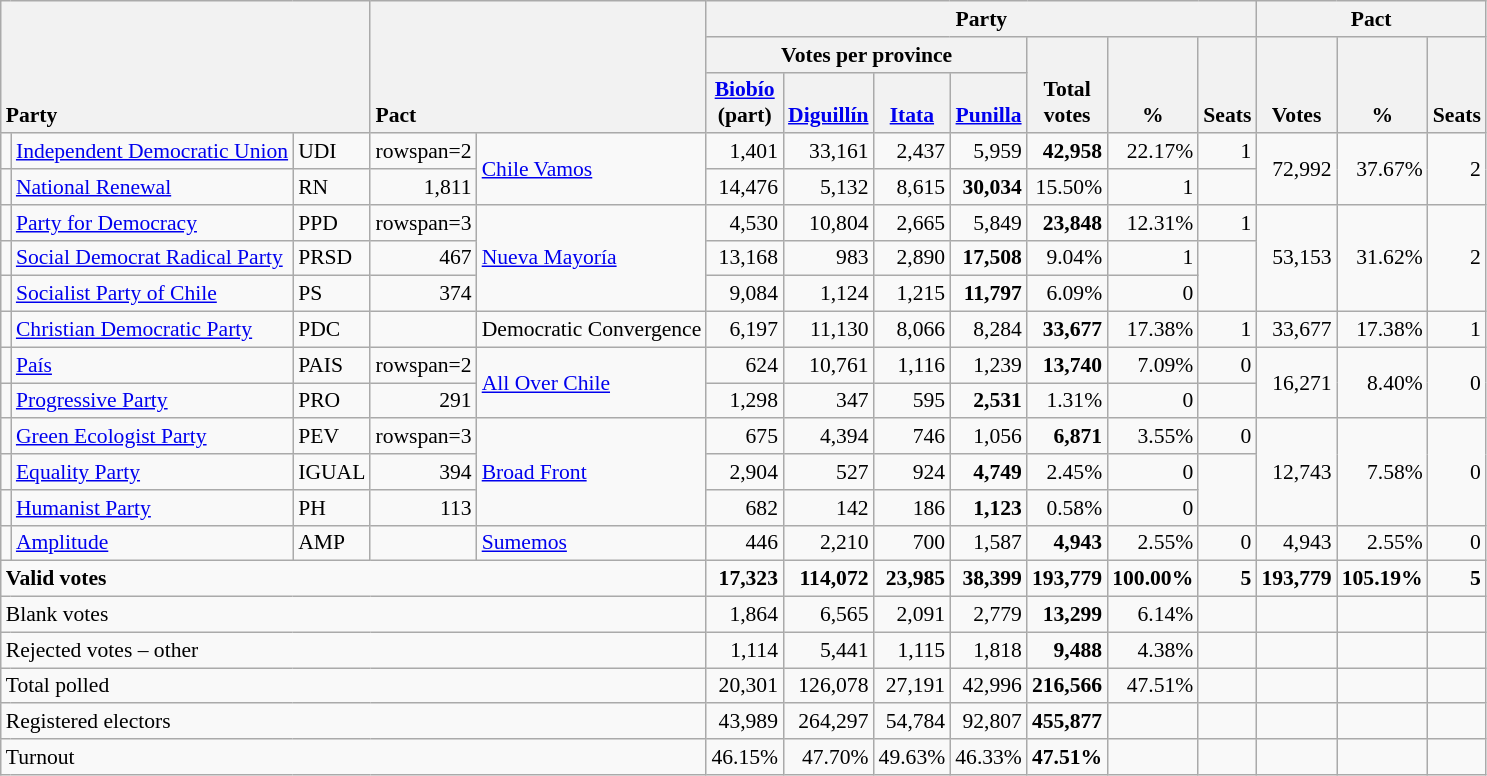<table class="wikitable" border="1" style="font-size:90%; text-align:right; white-space: nowrap;">
<tr>
<th style="text-align:left;" valign=bottom rowspan=3 colspan=3>Party</th>
<th style="text-align:left;" valign=bottom rowspan=3 colspan=2>Pact</th>
<th colspan=7>Party</th>
<th colspan=3>Pact</th>
</tr>
<tr>
<th colspan=4>Votes per province</th>
<th align=center valign=bottom rowspan=2 width="40">Total<br>votes</th>
<th align=center valign=bottom rowspan=2 width="40">%</th>
<th align=center valign=bottom rowspan=2>Seats</th>
<th align=center valign=bottom rowspan=2 width="40">Votes</th>
<th align=center valign=bottom rowspan=2 width="40">%</th>
<th align=center valign=bottom rowspan=2>Seats</th>
</tr>
<tr>
<th align=center valign=bottom width="40"><a href='#'>Biobío</a><br>(part)</th>
<th align=center valign=bottom width="40"><a href='#'>Diguillín</a></th>
<th align=center valign=bottom width="40"><a href='#'>Itata</a></th>
<th align=center valign=bottom width="40"><a href='#'>Punilla</a></th>
</tr>
<tr>
<td></td>
<td align=left><a href='#'>Independent Democratic Union</a></td>
<td align=left>UDI</td>
<td>rowspan=2 </td>
<td rowspan=2 align=left><a href='#'>Chile Vamos</a></td>
<td>1,401</td>
<td>33,161</td>
<td>2,437</td>
<td>5,959</td>
<td><strong>42,958</strong></td>
<td>22.17%</td>
<td>1</td>
<td rowspan=2>72,992</td>
<td rowspan=2>37.67%</td>
<td rowspan=2>2</td>
</tr>
<tr>
<td></td>
<td align=left><a href='#'>National Renewal</a></td>
<td align=left>RN</td>
<td>1,811</td>
<td>14,476</td>
<td>5,132</td>
<td>8,615</td>
<td><strong>30,034</strong></td>
<td>15.50%</td>
<td>1</td>
</tr>
<tr>
<td></td>
<td align=left><a href='#'>Party for Democracy</a></td>
<td align=left>PPD</td>
<td>rowspan=3 </td>
<td rowspan=3 align=left><a href='#'>Nueva Mayoría</a></td>
<td>4,530</td>
<td>10,804</td>
<td>2,665</td>
<td>5,849</td>
<td><strong>23,848</strong></td>
<td>12.31%</td>
<td>1</td>
<td rowspan=3>53,153</td>
<td rowspan=3>31.62%</td>
<td rowspan=3>2</td>
</tr>
<tr>
<td></td>
<td align=left><a href='#'>Social Democrat Radical Party</a></td>
<td align=left>PRSD</td>
<td>467</td>
<td>13,168</td>
<td>983</td>
<td>2,890</td>
<td><strong>17,508</strong></td>
<td>9.04%</td>
<td>1</td>
</tr>
<tr>
<td></td>
<td align=left><a href='#'>Socialist Party of Chile</a></td>
<td align=left>PS</td>
<td>374</td>
<td>9,084</td>
<td>1,124</td>
<td>1,215</td>
<td><strong>11,797</strong></td>
<td>6.09%</td>
<td>0</td>
</tr>
<tr>
<td></td>
<td align=left><a href='#'>Christian Democratic Party</a></td>
<td align=left>PDC</td>
<td></td>
<td align=left>Democratic Convergence</td>
<td>6,197</td>
<td>11,130</td>
<td>8,066</td>
<td>8,284</td>
<td><strong>33,677</strong></td>
<td>17.38%</td>
<td>1</td>
<td>33,677</td>
<td>17.38%</td>
<td>1</td>
</tr>
<tr>
<td></td>
<td align=left><a href='#'>País</a></td>
<td align=left>PAIS</td>
<td>rowspan=2 </td>
<td rowspan=2 align=left><a href='#'>All Over Chile</a></td>
<td>624</td>
<td>10,761</td>
<td>1,116</td>
<td>1,239</td>
<td><strong>13,740</strong></td>
<td>7.09%</td>
<td>0</td>
<td rowspan=2>16,271</td>
<td rowspan=2>8.40%</td>
<td rowspan=2>0</td>
</tr>
<tr>
<td></td>
<td align=left><a href='#'>Progressive Party</a></td>
<td align=left>PRO</td>
<td>291</td>
<td>1,298</td>
<td>347</td>
<td>595</td>
<td><strong>2,531</strong></td>
<td>1.31%</td>
<td>0</td>
</tr>
<tr>
<td></td>
<td align=left><a href='#'>Green Ecologist Party</a></td>
<td align=left>PEV</td>
<td>rowspan=3 </td>
<td rowspan=3 align=left><a href='#'>Broad Front</a></td>
<td>675</td>
<td>4,394</td>
<td>746</td>
<td>1,056</td>
<td><strong>6,871</strong></td>
<td>3.55%</td>
<td>0</td>
<td rowspan=3>12,743</td>
<td rowspan=3>7.58%</td>
<td rowspan=3>0</td>
</tr>
<tr>
<td></td>
<td align=left><a href='#'>Equality Party</a></td>
<td align=left>IGUAL</td>
<td>394</td>
<td>2,904</td>
<td>527</td>
<td>924</td>
<td><strong>4,749</strong></td>
<td>2.45%</td>
<td>0</td>
</tr>
<tr>
<td></td>
<td align=left><a href='#'>Humanist Party</a></td>
<td align=left>PH</td>
<td>113</td>
<td>682</td>
<td>142</td>
<td>186</td>
<td><strong>1,123</strong></td>
<td>0.58%</td>
<td>0</td>
</tr>
<tr>
<td></td>
<td align=left><a href='#'>Amplitude</a></td>
<td align=left>AMP</td>
<td></td>
<td align=left><a href='#'>Sumemos</a></td>
<td>446</td>
<td>2,210</td>
<td>700</td>
<td>1,587</td>
<td><strong>4,943</strong></td>
<td>2.55%</td>
<td>0</td>
<td>4,943</td>
<td>2.55%</td>
<td>0</td>
</tr>
<tr style="font-weight:bold">
<td align=left colspan=5>Valid votes</td>
<td>17,323</td>
<td>114,072</td>
<td>23,985</td>
<td>38,399</td>
<td>193,779</td>
<td>100.00%</td>
<td>5</td>
<td>193,779</td>
<td>105.19%</td>
<td>5</td>
</tr>
<tr>
<td align=left colspan=5>Blank votes</td>
<td>1,864</td>
<td>6,565</td>
<td>2,091</td>
<td>2,779</td>
<td><strong>13,299</strong></td>
<td>6.14%</td>
<td></td>
<td></td>
<td></td>
<td></td>
</tr>
<tr>
<td align=left colspan=5>Rejected votes – other</td>
<td>1,114</td>
<td>5,441</td>
<td>1,115</td>
<td>1,818</td>
<td><strong>9,488</strong></td>
<td>4.38%</td>
<td></td>
<td></td>
<td></td>
<td></td>
</tr>
<tr>
<td align=left colspan=5>Total polled</td>
<td>20,301</td>
<td>126,078</td>
<td>27,191</td>
<td>42,996</td>
<td><strong>216,566</strong></td>
<td>47.51%</td>
<td></td>
<td></td>
<td></td>
<td></td>
</tr>
<tr>
<td align=left colspan=5>Registered electors</td>
<td>43,989</td>
<td>264,297</td>
<td>54,784</td>
<td>92,807</td>
<td><strong>455,877</strong></td>
<td></td>
<td></td>
<td></td>
<td></td>
<td></td>
</tr>
<tr>
<td align=left colspan=5>Turnout</td>
<td>46.15%</td>
<td>47.70%</td>
<td>49.63%</td>
<td>46.33%</td>
<td><strong>47.51%</strong></td>
<td></td>
<td></td>
<td></td>
<td></td>
<td></td>
</tr>
</table>
